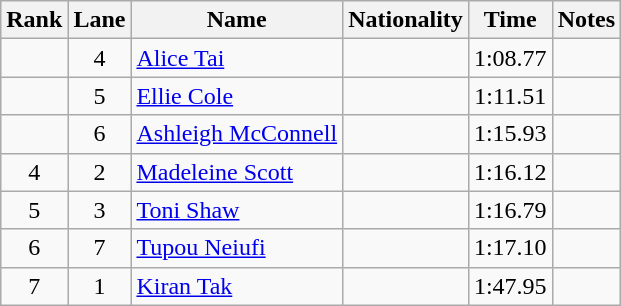<table class="wikitable sortable" style="text-align:center">
<tr>
<th>Rank</th>
<th>Lane</th>
<th>Name</th>
<th>Nationality</th>
<th>Time</th>
<th>Notes</th>
</tr>
<tr>
<td></td>
<td>4</td>
<td align=left><a href='#'>Alice Tai</a></td>
<td align=left></td>
<td>1:08.77</td>
<td></td>
</tr>
<tr>
<td></td>
<td>5</td>
<td align=left><a href='#'>Ellie Cole</a></td>
<td align=left></td>
<td>1:11.51</td>
<td></td>
</tr>
<tr>
<td></td>
<td>6</td>
<td align=left><a href='#'>Ashleigh McConnell</a></td>
<td align=left></td>
<td>1:15.93</td>
<td></td>
</tr>
<tr>
<td>4</td>
<td>2</td>
<td align=left><a href='#'>Madeleine Scott</a></td>
<td align=left></td>
<td>1:16.12</td>
<td></td>
</tr>
<tr>
<td>5</td>
<td>3</td>
<td align=left><a href='#'>Toni Shaw</a></td>
<td align=left></td>
<td>1:16.79</td>
<td></td>
</tr>
<tr>
<td>6</td>
<td>7</td>
<td align=left><a href='#'>Tupou Neiufi</a></td>
<td align=left></td>
<td>1:17.10</td>
<td></td>
</tr>
<tr>
<td>7</td>
<td>1</td>
<td align=left><a href='#'>Kiran Tak</a></td>
<td align=left></td>
<td>1:47.95</td>
<td></td>
</tr>
</table>
